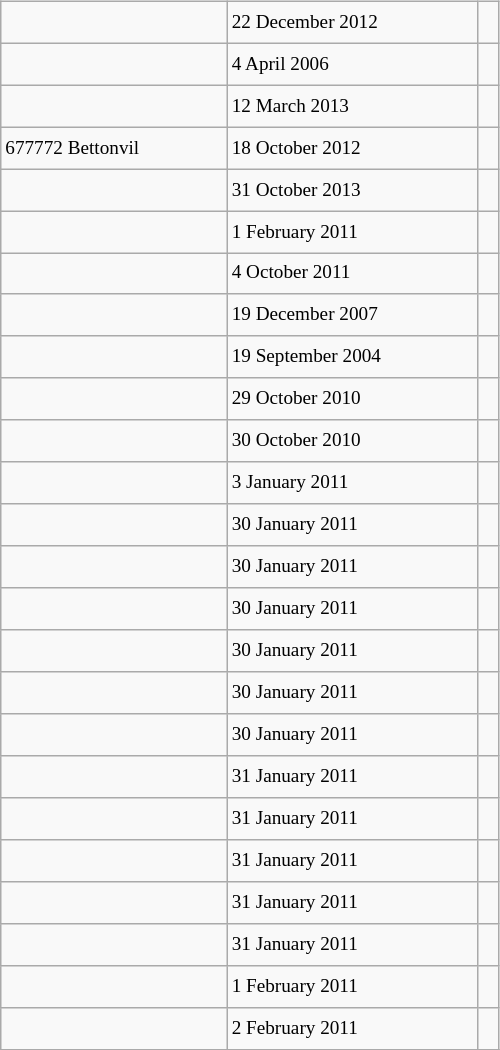<table class="wikitable" style="font-size: 80%; float: left; width: 26em; margin-right: 1em; height: 700px">
<tr>
<td></td>
<td>22 December 2012</td>
<td> </td>
</tr>
<tr>
<td></td>
<td>4 April 2006</td>
<td></td>
</tr>
<tr>
<td></td>
<td>12 March 2013</td>
<td></td>
</tr>
<tr>
<td>677772 Bettonvil</td>
<td>18 October 2012</td>
<td> </td>
</tr>
<tr>
<td></td>
<td>31 October 2013</td>
<td></td>
</tr>
<tr>
<td></td>
<td>1 February 2011</td>
<td></td>
</tr>
<tr>
<td></td>
<td>4 October 2011</td>
<td></td>
</tr>
<tr>
<td></td>
<td>19 December 2007</td>
<td></td>
</tr>
<tr>
<td></td>
<td>19 September 2004</td>
<td></td>
</tr>
<tr>
<td></td>
<td>29 October 2010</td>
<td> </td>
</tr>
<tr>
<td></td>
<td>30 October 2010</td>
<td> </td>
</tr>
<tr>
<td></td>
<td>3 January 2011</td>
<td> </td>
</tr>
<tr>
<td></td>
<td>30 January 2011</td>
<td> </td>
</tr>
<tr>
<td></td>
<td>30 January 2011</td>
<td> </td>
</tr>
<tr>
<td></td>
<td>30 January 2011</td>
<td> </td>
</tr>
<tr>
<td></td>
<td>30 January 2011</td>
<td> </td>
</tr>
<tr>
<td></td>
<td>30 January 2011</td>
<td> </td>
</tr>
<tr>
<td></td>
<td>30 January 2011</td>
<td> </td>
</tr>
<tr>
<td></td>
<td>31 January 2011</td>
<td> </td>
</tr>
<tr>
<td></td>
<td>31 January 2011</td>
<td> </td>
</tr>
<tr>
<td></td>
<td>31 January 2011</td>
<td> </td>
</tr>
<tr>
<td></td>
<td>31 January 2011</td>
<td> </td>
</tr>
<tr>
<td></td>
<td>31 January 2011</td>
<td> </td>
</tr>
<tr>
<td></td>
<td>1 February 2011</td>
<td> </td>
</tr>
<tr>
<td></td>
<td>2 February 2011</td>
<td> </td>
</tr>
<tr>
</tr>
</table>
